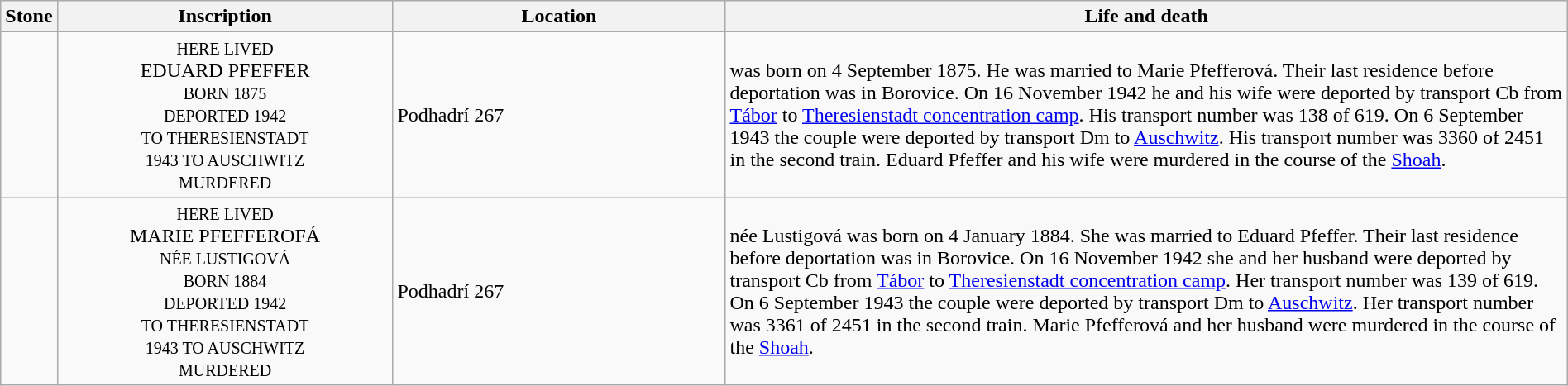<table class="wikitable sortable toptextcells" style="width:100%">
<tr>
<th class="hintergrundfarbe6 unsortable" width="120px">Stone</th>
<th class="hintergrundfarbe6 unsortable" style ="width:22%;">Inscription</th>
<th class="hintergrundfarbe6" data-sort-type="text" style ="width:22%;">Location</th>
<th class="hintergrundfarbe6" style="width:100%;">Life and death</th>
</tr>
<tr>
<td></td>
<td style="text-align:center"><div><small>HERE LIVED</small><br>EDUARD PFEFFER<br><small>BORN 1875<br>DEPORTED 1942<br>TO THERESIENSTADT<br>1943 TO AUSCHWITZ<br>MURDERED</small></div></td>
<td>Podhadrí 267<br></td>
<td><strong></strong> was born on 4 September 1875. He was married to Marie Pfefferová. Their last residence before deportation was in Borovice. On 16 November 1942 he and his wife were deported by transport Cb from <a href='#'>Tábor</a> to <a href='#'>Theresienstadt concentration camp</a>. His transport number was 138 of 619. On 6 September 1943 the couple were deported by transport Dm to <a href='#'>Auschwitz</a>. His transport number was 3360 of 2451 in the second train. Eduard Pfeffer and his wife were murdered in the course of the <a href='#'>Shoah</a>.</td>
</tr>
<tr>
<td></td>
<td style="text-align:center"><div><small>HERE LIVED</small><br>MARIE PFEFFEROFÁ<br><small>NÉE LUSTIGOVÁ<br>BORN 1884<br>DEPORTED 1942<br>TO THERESIENSTADT<br>1943 TO AUSCHWITZ<br>MURDERED</small></div></td>
<td>Podhadrí 267<br></td>
<td><strong></strong> née Lustigová was born on 4 January 1884. She was married to Eduard Pfeffer. Their last residence before deportation was in Borovice. On 16 November 1942 she and her husband were deported by transport Cb from <a href='#'>Tábor</a> to <a href='#'>Theresienstadt concentration camp</a>. Her transport number was 139 of 619. On 6 September 1943 the couple were deported by transport Dm to <a href='#'>Auschwitz</a>. Her transport number was 3361 of 2451 in the second train. Marie Pfefferová and her husband were murdered in the course of the <a href='#'>Shoah</a>.</td>
</tr>
</table>
